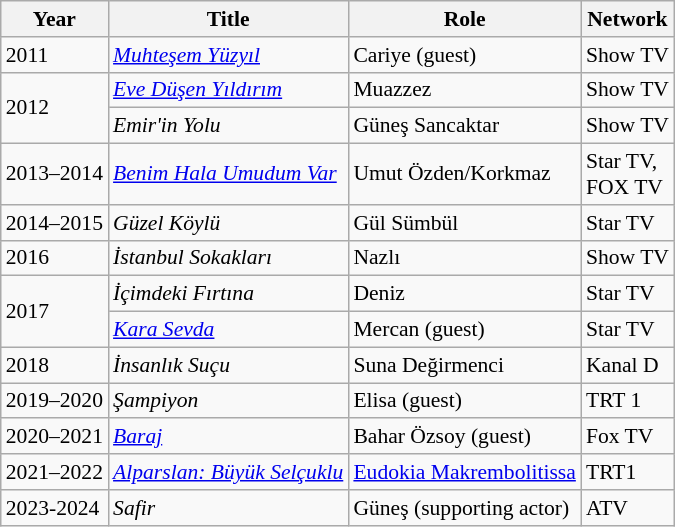<table class="wikitable" style="font-size: 90%;">
<tr>
<th>Year</th>
<th>Title</th>
<th>Role</th>
<th>Network</th>
</tr>
<tr>
<td>2011</td>
<td><em><a href='#'>Muhteşem Yüzyıl</a></em></td>
<td>Cariye (guest)</td>
<td>Show TV</td>
</tr>
<tr>
<td rowspan="2">2012</td>
<td><em><a href='#'>Eve Düşen Yıldırım</a></em></td>
<td>Muazzez</td>
<td>Show TV</td>
</tr>
<tr>
<td><em>Emir'in Yolu</em></td>
<td>Güneş Sancaktar</td>
<td>Show TV</td>
</tr>
<tr>
<td>2013–2014</td>
<td><em><a href='#'>Benim Hala Umudum Var</a></em></td>
<td>Umut Özden/Korkmaz</td>
<td>Star TV,<br>FOX TV</td>
</tr>
<tr>
<td>2014–2015</td>
<td><em>Güzel Köylü</em></td>
<td>Gül Sümbül</td>
<td>Star TV</td>
</tr>
<tr>
<td>2016</td>
<td><em>İstanbul Sokakları</em></td>
<td>Nazlı</td>
<td>Show TV</td>
</tr>
<tr>
<td rowspan="2">2017</td>
<td><em>İçimdeki Fırtına</em></td>
<td>Deniz</td>
<td>Star TV</td>
</tr>
<tr>
<td><em><a href='#'>Kara Sevda</a></em></td>
<td>Mercan (guest)</td>
<td>Star TV</td>
</tr>
<tr>
<td>2018</td>
<td><em>İnsanlık Suçu</em></td>
<td>Suna Değirmenci</td>
<td>Kanal D</td>
</tr>
<tr>
<td>2019–2020</td>
<td><em>Şampiyon</em></td>
<td>Elisa (guest)</td>
<td>TRT 1</td>
</tr>
<tr>
<td>2020–2021</td>
<td><em><a href='#'>Baraj</a></em></td>
<td>Bahar Özsoy (guest)</td>
<td>Fox TV</td>
</tr>
<tr>
<td>2021–2022</td>
<td><em><a href='#'>Alparslan: Büyük Selçuklu</a></em></td>
<td><a href='#'>Eudokia Makrembolitissa</a></td>
<td>TRT1</td>
</tr>
<tr>
<td>2023-2024</td>
<td><em>Safir</em></td>
<td>Güneş (supporting actor)</td>
<td>ATV</td>
</tr>
</table>
